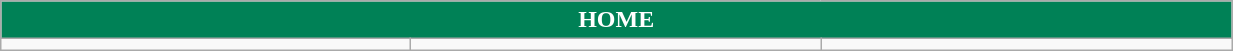<table class="wikitable collapsible collapsed" style="width:65%">
<tr>
<th colspan=5 ! style="color:white; background:#008156">HOME</th>
</tr>
<tr>
<td></td>
<td></td>
<td></td>
</tr>
</table>
